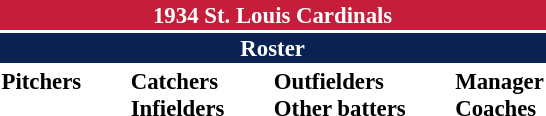<table class="toccolours" style="font-size: 95%;">
<tr>
<th colspan="10" style="background-color: #c41e3a; color: white; text-align: center;">1934 St. Louis Cardinals</th>
</tr>
<tr>
<td colspan="10" style="background-color: #0a2252; color: white; text-align: center;"><strong>Roster</strong></td>
</tr>
<tr>
<td valign="top"><strong>Pitchers</strong><br>











</td>
<td width="25px"></td>
<td valign="top"><strong>Catchers</strong><br>


<strong>Infielders</strong>





</td>
<td width="25px"></td>
<td valign="top"><strong>Outfielders</strong><br>






<strong>Other batters</strong>

</td>
<td width="25px"></td>
<td valign="top"><strong>Manager</strong><br>
<strong>Coaches</strong>

</td>
</tr>
</table>
